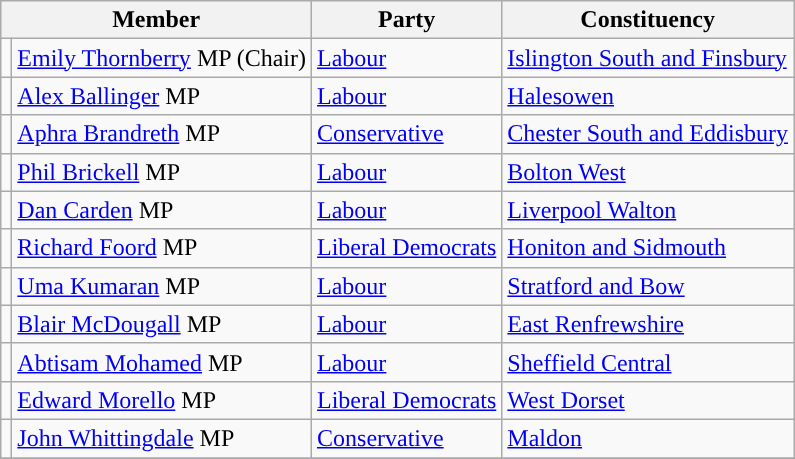<table class="wikitable">
<tr>
<th colspan="2" valign="top">Member</th>
<th valign="top">Party</th>
<th valign="top">Constituency</th>
</tr>
<tr>
<td style="color:inherit;background:"></td>
<td><a href='#'>Emily Thornberry</a> MP (Chair)</td>
<td><a href='#'>Labour</a></td>
<td><a href='#'>Islington South and Finsbury</a></td>
</tr>
<tr>
<td style="color:inherit;background:"></td>
<td><a href='#'>Alex Ballinger</a> MP</td>
<td><a href='#'>Labour</a></td>
<td><a href='#'>Halesowen</a></td>
</tr>
<tr>
<td style="color:inherit;background:"></td>
<td><a href='#'>Aphra Brandreth</a> MP</td>
<td><a href='#'>Conservative</a></td>
<td><a href='#'>Chester South and Eddisbury</a></td>
</tr>
<tr>
<td style="color:inherit;background:"></td>
<td><a href='#'>Phil Brickell</a> MP</td>
<td><a href='#'>Labour</a></td>
<td><a href='#'>Bolton West</a></td>
</tr>
<tr>
<td style="color:inherit;background:"></td>
<td><a href='#'>Dan Carden</a> MP</td>
<td><a href='#'>Labour</a></td>
<td><a href='#'>Liverpool Walton</a></td>
</tr>
<tr>
<td></td>
<td><a href='#'>Richard Foord</a> MP</td>
<td><a href='#'>Liberal Democrats</a></td>
<td><a href='#'>Honiton and Sidmouth</a></td>
</tr>
<tr>
<td style="color:inherit;background:"></td>
<td><a href='#'>Uma Kumaran</a> MP</td>
<td><a href='#'>Labour</a></td>
<td><a href='#'>Stratford and Bow</a></td>
</tr>
<tr>
<td style="color:inherit;background:"></td>
<td><a href='#'>Blair McDougall</a> MP</td>
<td><a href='#'>Labour</a></td>
<td><a href='#'>East Renfrewshire</a></td>
</tr>
<tr>
<td style="color:inherit;background:"></td>
<td><a href='#'>Abtisam Mohamed</a> MP</td>
<td><a href='#'>Labour</a></td>
<td><a href='#'>Sheffield Central</a></td>
</tr>
<tr>
<td></td>
<td><a href='#'>Edward Morello</a> MP</td>
<td><a href='#'>Liberal Democrats</a></td>
<td><a href='#'>West Dorset</a></td>
</tr>
<tr>
<td style="color:inherit;background:"></td>
<td><a href='#'>John Whittingdale</a> MP</td>
<td><a href='#'>Conservative</a></td>
<td><a href='#'>Maldon</a></td>
</tr>
<tr>
</tr>
</table>
